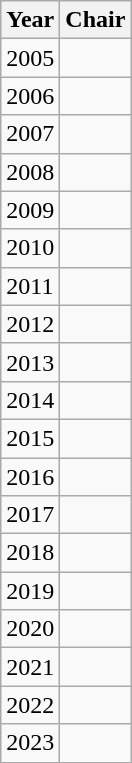<table class="wikitable">
<tr>
<th>Year</th>
<th>Chair</th>
</tr>
<tr>
<td>2005</td>
<td></td>
</tr>
<tr>
<td>2006</td>
<td></td>
</tr>
<tr>
<td>2007</td>
<td></td>
</tr>
<tr>
<td>2008</td>
<td></td>
</tr>
<tr>
<td>2009</td>
<td></td>
</tr>
<tr>
<td>2010</td>
<td></td>
</tr>
<tr>
<td>2011</td>
<td></td>
</tr>
<tr>
<td>2012</td>
<td></td>
</tr>
<tr>
<td>2013</td>
<td></td>
</tr>
<tr>
<td>2014</td>
<td></td>
</tr>
<tr>
<td>2015</td>
<td></td>
</tr>
<tr>
<td>2016</td>
<td></td>
</tr>
<tr>
<td>2017</td>
<td></td>
</tr>
<tr>
<td>2018</td>
<td></td>
</tr>
<tr>
<td>2019</td>
<td></td>
</tr>
<tr>
<td>2020</td>
<td></td>
</tr>
<tr>
<td>2021</td>
<td></td>
</tr>
<tr>
<td>2022</td>
<td></td>
</tr>
<tr>
<td>2023</td>
<td></td>
</tr>
</table>
